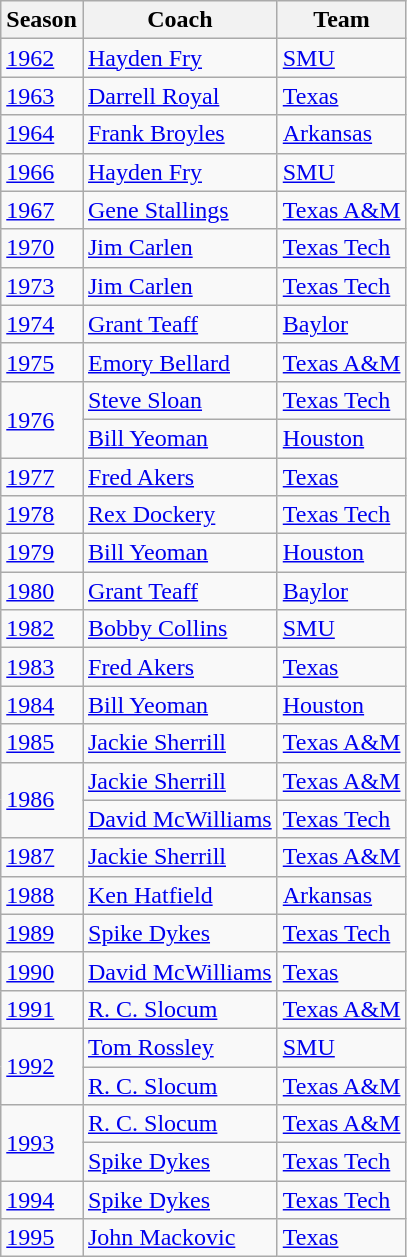<table class="wikitable sortable">
<tr>
<th>Season</th>
<th>Coach</th>
<th>Team</th>
</tr>
<tr>
<td><a href='#'>1962</a></td>
<td><a href='#'>Hayden Fry</a></td>
<td><a href='#'>SMU</a></td>
</tr>
<tr>
<td><a href='#'>1963</a></td>
<td><a href='#'>Darrell Royal</a></td>
<td><a href='#'>Texas</a></td>
</tr>
<tr>
<td><a href='#'>1964</a></td>
<td><a href='#'>Frank Broyles</a></td>
<td><a href='#'>Arkansas</a></td>
</tr>
<tr>
<td><a href='#'>1966</a></td>
<td><a href='#'>Hayden Fry</a></td>
<td><a href='#'>SMU</a></td>
</tr>
<tr>
<td><a href='#'>1967</a></td>
<td><a href='#'>Gene Stallings</a></td>
<td><a href='#'>Texas A&M</a></td>
</tr>
<tr>
<td><a href='#'>1970</a></td>
<td><a href='#'>Jim Carlen</a></td>
<td><a href='#'>Texas Tech</a></td>
</tr>
<tr>
<td><a href='#'>1973</a></td>
<td><a href='#'>Jim Carlen</a></td>
<td><a href='#'>Texas Tech</a></td>
</tr>
<tr>
<td><a href='#'>1974</a></td>
<td><a href='#'>Grant Teaff</a></td>
<td><a href='#'>Baylor</a></td>
</tr>
<tr>
<td><a href='#'>1975</a></td>
<td><a href='#'>Emory Bellard</a></td>
<td><a href='#'>Texas A&M</a></td>
</tr>
<tr>
<td rowspan=2><a href='#'>1976</a></td>
<td><a href='#'>Steve Sloan</a></td>
<td><a href='#'>Texas Tech</a></td>
</tr>
<tr>
<td><a href='#'>Bill Yeoman</a></td>
<td><a href='#'>Houston</a></td>
</tr>
<tr>
<td><a href='#'>1977</a></td>
<td><a href='#'>Fred Akers</a></td>
<td><a href='#'>Texas</a></td>
</tr>
<tr>
<td><a href='#'>1978</a></td>
<td><a href='#'>Rex Dockery</a></td>
<td><a href='#'>Texas Tech</a></td>
</tr>
<tr>
<td><a href='#'>1979</a></td>
<td><a href='#'>Bill Yeoman</a></td>
<td><a href='#'>Houston</a></td>
</tr>
<tr>
<td><a href='#'>1980</a></td>
<td><a href='#'>Grant Teaff</a></td>
<td><a href='#'>Baylor</a></td>
</tr>
<tr>
<td><a href='#'>1982</a></td>
<td><a href='#'>Bobby Collins</a></td>
<td><a href='#'>SMU</a></td>
</tr>
<tr>
<td><a href='#'>1983</a></td>
<td><a href='#'>Fred Akers</a></td>
<td><a href='#'>Texas</a></td>
</tr>
<tr>
<td><a href='#'>1984</a></td>
<td><a href='#'>Bill Yeoman</a></td>
<td><a href='#'>Houston</a></td>
</tr>
<tr>
<td><a href='#'>1985</a></td>
<td><a href='#'>Jackie Sherrill</a></td>
<td><a href='#'>Texas A&M</a></td>
</tr>
<tr>
<td rowspan=2><a href='#'>1986</a></td>
<td><a href='#'>Jackie Sherrill</a></td>
<td><a href='#'>Texas A&M</a></td>
</tr>
<tr>
<td><a href='#'>David McWilliams</a></td>
<td><a href='#'>Texas Tech</a></td>
</tr>
<tr>
<td><a href='#'>1987</a></td>
<td><a href='#'>Jackie Sherrill</a></td>
<td><a href='#'>Texas A&M</a></td>
</tr>
<tr>
<td><a href='#'>1988</a></td>
<td><a href='#'>Ken Hatfield</a></td>
<td><a href='#'>Arkansas</a></td>
</tr>
<tr>
<td><a href='#'>1989</a></td>
<td><a href='#'>Spike Dykes</a></td>
<td><a href='#'>Texas Tech</a></td>
</tr>
<tr>
<td><a href='#'>1990</a></td>
<td><a href='#'>David McWilliams</a></td>
<td><a href='#'>Texas</a></td>
</tr>
<tr>
<td><a href='#'>1991</a></td>
<td><a href='#'>R. C. Slocum</a></td>
<td><a href='#'>Texas A&M</a></td>
</tr>
<tr>
<td rowspan=2><a href='#'>1992</a></td>
<td><a href='#'>Tom Rossley</a></td>
<td><a href='#'>SMU</a></td>
</tr>
<tr>
<td><a href='#'>R. C. Slocum</a></td>
<td><a href='#'>Texas A&M</a></td>
</tr>
<tr>
<td rowspan=2><a href='#'>1993</a></td>
<td><a href='#'>R. C. Slocum</a></td>
<td><a href='#'>Texas A&M</a></td>
</tr>
<tr>
<td><a href='#'>Spike Dykes</a></td>
<td><a href='#'>Texas Tech</a></td>
</tr>
<tr>
<td><a href='#'>1994</a></td>
<td><a href='#'>Spike Dykes</a></td>
<td><a href='#'>Texas Tech</a></td>
</tr>
<tr>
<td><a href='#'>1995</a></td>
<td><a href='#'>John Mackovic</a></td>
<td><a href='#'>Texas</a></td>
</tr>
</table>
